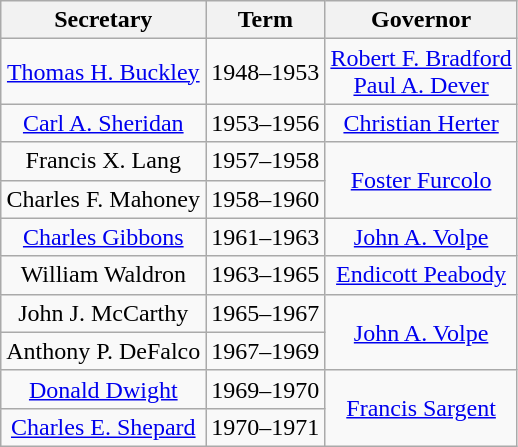<table class=wikitable style="text-align:center">
<tr>
<th>Secretary</th>
<th>Term</th>
<th>Governor</th>
</tr>
<tr>
<td><a href='#'>Thomas H. Buckley</a></td>
<td>1948–1953</td>
<td><a href='#'>Robert F. Bradford</a><br><a href='#'>Paul A. Dever</a></td>
</tr>
<tr>
<td><a href='#'>Carl A. Sheridan</a></td>
<td>1953–1956</td>
<td><a href='#'>Christian Herter</a></td>
</tr>
<tr>
<td>Francis X. Lang</td>
<td>1957–1958</td>
<td rowspan=2><a href='#'>Foster Furcolo</a></td>
</tr>
<tr>
<td>Charles F. Mahoney</td>
<td>1958–1960</td>
</tr>
<tr>
<td><a href='#'>Charles Gibbons</a></td>
<td>1961–1963</td>
<td><a href='#'>John A. Volpe</a></td>
</tr>
<tr>
<td>William Waldron</td>
<td>1963–1965</td>
<td><a href='#'>Endicott Peabody</a></td>
</tr>
<tr>
<td>John J. McCarthy</td>
<td>1965–1967</td>
<td rowspan=2><a href='#'>John A. Volpe</a></td>
</tr>
<tr>
<td>Anthony P. DeFalco</td>
<td>1967–1969</td>
</tr>
<tr>
<td><a href='#'>Donald Dwight</a></td>
<td>1969–1970</td>
<td rowspan=2><a href='#'>Francis Sargent</a></td>
</tr>
<tr>
<td><a href='#'>Charles E. Shepard</a></td>
<td>1970–1971</td>
</tr>
</table>
